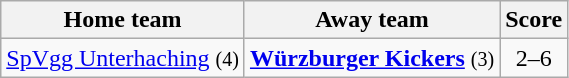<table class="wikitable" style="text-align: center">
<tr>
<th>Home team</th>
<th>Away team</th>
<th>Score</th>
</tr>
<tr>
<td><a href='#'>SpVgg Unterhaching</a> <small>(4)</small></td>
<td><strong><a href='#'>Würzburger Kickers</a></strong> <small>(3)</small></td>
<td>2–6</td>
</tr>
</table>
